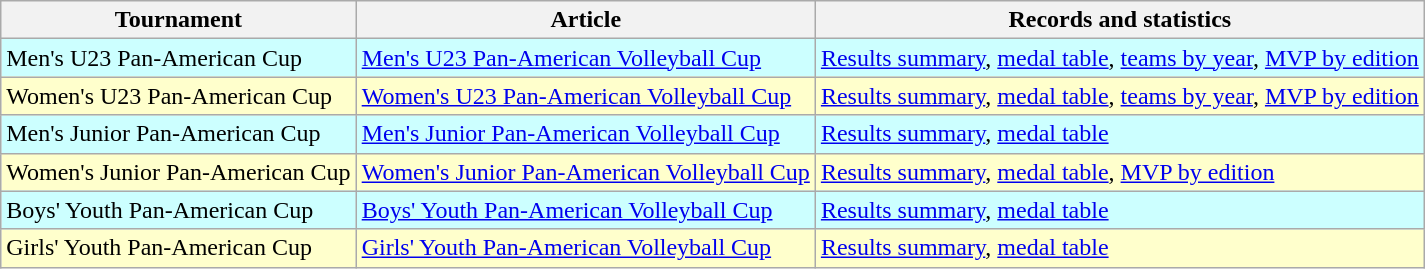<table class="wikitable">
<tr>
<th>Tournament</th>
<th>Article</th>
<th>Records and statistics</th>
</tr>
<tr style="background-color: #cff;">
<td>Men's U23 Pan-American Cup</td>
<td><a href='#'>Men's U23 Pan-American Volleyball Cup</a></td>
<td><a href='#'>Results summary</a>, <a href='#'>medal table</a>, <a href='#'>teams by year</a>, <a href='#'>MVP by edition</a></td>
</tr>
<tr style="background-color: #ffc;">
<td>Women's U23 Pan-American Cup</td>
<td><a href='#'>Women's U23 Pan-American Volleyball Cup</a></td>
<td><a href='#'>Results summary</a>, <a href='#'>medal table</a>, <a href='#'>teams by year</a>, <a href='#'>MVP by edition</a></td>
</tr>
<tr style="background-color: #cff;">
<td>Men's Junior Pan-American Cup</td>
<td><a href='#'>Men's Junior Pan-American Volleyball Cup</a></td>
<td><a href='#'>Results summary</a>, <a href='#'>medal table</a></td>
</tr>
<tr style="background-color: #ffc;">
<td>Women's Junior Pan-American Cup</td>
<td><a href='#'>Women's Junior Pan-American Volleyball Cup</a></td>
<td><a href='#'>Results summary</a>, <a href='#'>medal table</a>, <a href='#'>MVP by edition</a></td>
</tr>
<tr style="background-color: #cff;">
<td>Boys' Youth Pan-American Cup</td>
<td><a href='#'>Boys' Youth Pan-American Volleyball Cup</a></td>
<td><a href='#'>Results summary</a>, <a href='#'>medal table</a></td>
</tr>
<tr style="background-color: #ffc;">
<td>Girls' Youth Pan-American Cup</td>
<td><a href='#'>Girls' Youth Pan-American Volleyball Cup</a></td>
<td><a href='#'>Results summary</a>, <a href='#'>medal table</a></td>
</tr>
</table>
